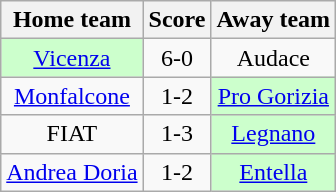<table class="wikitable" style="text-align: center">
<tr>
<th>Home team</th>
<th>Score</th>
<th>Away team</th>
</tr>
<tr>
<td bgcolor="ccffcc"><a href='#'>Vicenza</a></td>
<td>6-0</td>
<td>Audace</td>
</tr>
<tr>
<td><a href='#'>Monfalcone</a></td>
<td>1-2</td>
<td bgcolor="ccffcc"><a href='#'>Pro Gorizia</a></td>
</tr>
<tr>
<td>FIAT</td>
<td>1-3</td>
<td bgcolor="ccffcc"><a href='#'>Legnano</a></td>
</tr>
<tr>
<td><a href='#'>Andrea Doria</a></td>
<td>1-2</td>
<td bgcolor="ccffcc"><a href='#'>Entella</a></td>
</tr>
</table>
